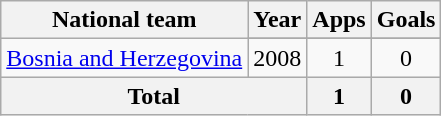<table class="wikitable" style="text-align: center;">
<tr>
<th>National team</th>
<th>Year</th>
<th>Apps</th>
<th>Goals</th>
</tr>
<tr>
<td rowspan=2><a href='#'>Bosnia and Herzegovina</a></td>
</tr>
<tr>
<td>2008</td>
<td>1</td>
<td>0</td>
</tr>
<tr>
<th colspan=2>Total</th>
<th>1</th>
<th>0</th>
</tr>
</table>
